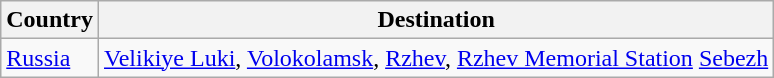<table class="wikitable">
<tr>
<th>Country</th>
<th>Destination</th>
</tr>
<tr>
<td> <a href='#'>Russia</a></td>
<td><a href='#'>Velikiye Luki</a>, <a href='#'>Volokolamsk</a>, <a href='#'>Rzhev</a>, <a href='#'>Rzhev Memorial Station</a> <a href='#'>Sebezh</a></td>
</tr>
</table>
